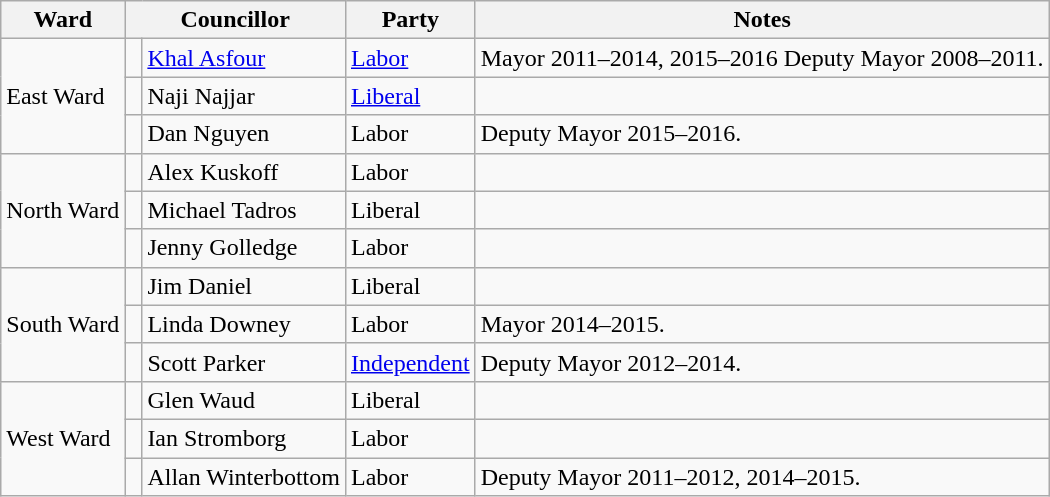<table class="wikitable">
<tr>
<th>Ward</th>
<th colspan="2">Councillor</th>
<th>Party</th>
<th>Notes</th>
</tr>
<tr>
<td rowspan="3">East Ward</td>
<td> </td>
<td><a href='#'>Khal Asfour</a></td>
<td><a href='#'>Labor</a></td>
<td>Mayor 2011–2014, 2015–2016 Deputy Mayor 2008–2011.</td>
</tr>
<tr>
<td> </td>
<td>Naji Najjar</td>
<td><a href='#'>Liberal</a></td>
<td></td>
</tr>
<tr>
<td> </td>
<td>Dan Nguyen</td>
<td>Labor</td>
<td>Deputy Mayor 2015–2016.</td>
</tr>
<tr>
<td rowspan="3">North Ward</td>
<td> </td>
<td>Alex Kuskoff</td>
<td>Labor</td>
<td></td>
</tr>
<tr>
<td> </td>
<td>Michael Tadros</td>
<td>Liberal</td>
<td></td>
</tr>
<tr>
<td> </td>
<td>Jenny Golledge</td>
<td>Labor</td>
<td></td>
</tr>
<tr>
<td rowspan="3">South Ward</td>
<td> </td>
<td>Jim Daniel</td>
<td>Liberal</td>
<td></td>
</tr>
<tr>
<td> </td>
<td>Linda Downey</td>
<td>Labor</td>
<td>Mayor 2014–2015.</td>
</tr>
<tr>
<td> </td>
<td>Scott Parker</td>
<td><a href='#'>Independent</a></td>
<td>Deputy Mayor 2012–2014.</td>
</tr>
<tr>
<td rowspan="3">West Ward</td>
<td> </td>
<td>Glen Waud</td>
<td>Liberal</td>
<td></td>
</tr>
<tr>
<td> </td>
<td>Ian Stromborg</td>
<td>Labor</td>
<td></td>
</tr>
<tr>
<td> </td>
<td>Allan Winterbottom</td>
<td>Labor</td>
<td>Deputy Mayor 2011–2012, 2014–2015.</td>
</tr>
</table>
